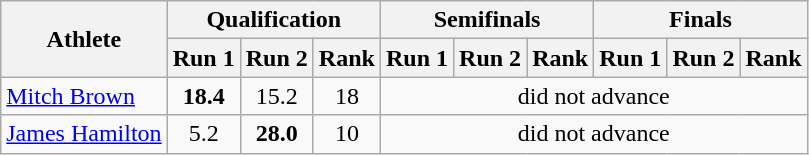<table class="wikitable" border="1">
<tr>
<th rowspan=2>Athlete</th>
<th colspan=3>Qualification</th>
<th colspan=3>Semifinals</th>
<th colspan=3>Finals</th>
</tr>
<tr>
<th>Run 1</th>
<th>Run 2</th>
<th>Rank</th>
<th>Run 1</th>
<th>Run 2</th>
<th>Rank</th>
<th>Run 1</th>
<th>Run 2</th>
<th>Rank</th>
</tr>
<tr align="center">
<td align="left"><a href='#'>Mitch Brown</a></td>
<td><strong>18.4</strong></td>
<td>15.2</td>
<td>18</td>
<td colspan="6">did not advance</td>
</tr>
<tr align="center">
<td align="left"><a href='#'>James Hamilton</a></td>
<td>5.2</td>
<td><strong>28.0</strong></td>
<td>10</td>
<td colspan="6">did not advance</td>
</tr>
</table>
